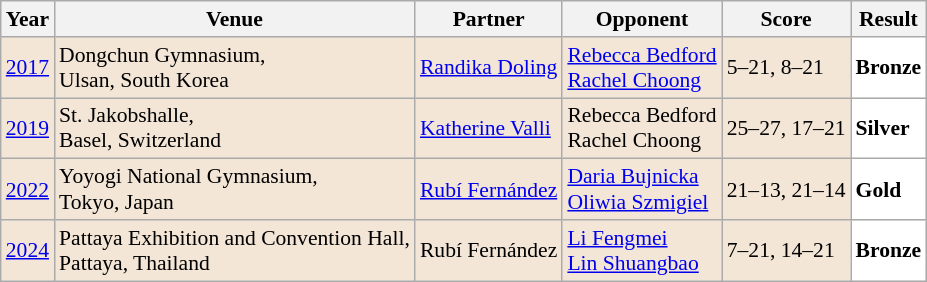<table class="sortable wikitable" style="font-size: 90%;">
<tr>
<th>Year</th>
<th>Venue</th>
<th>Partner</th>
<th>Opponent</th>
<th>Score</th>
<th>Result</th>
</tr>
<tr style="background:#F3E6D7">
<td align="center"><a href='#'>2017</a></td>
<td align="left">Dongchun Gymnasium,<br>Ulsan, South Korea</td>
<td align="left"> <a href='#'>Randika Doling</a></td>
<td align="left"> <a href='#'>Rebecca Bedford</a><br> <a href='#'>Rachel Choong</a></td>
<td align="left">5–21, 8–21</td>
<td style="text-align:left; background:white"> <strong>Bronze</strong></td>
</tr>
<tr style="background:#F3E6D7">
<td align="center"><a href='#'>2019</a></td>
<td align="left">St. Jakobshalle,<br>Basel, Switzerland</td>
<td align="left"> <a href='#'>Katherine Valli</a></td>
<td align="left"> Rebecca Bedford<br> Rachel Choong</td>
<td align="left">25–27, 17–21</td>
<td style="text-align:left; background:white"> <strong>Silver</strong></td>
</tr>
<tr style="background:#F3E6D7">
<td align="center"><a href='#'>2022</a></td>
<td align="left">Yoyogi National Gymnasium,<br>Tokyo, Japan</td>
<td align="left"> <a href='#'>Rubí Fernández</a></td>
<td align="left"> <a href='#'>Daria Bujnicka</a><br> <a href='#'>Oliwia Szmigiel</a></td>
<td align="left">21–13, 21–14</td>
<td style="text-align:left; background:white"> <strong>Gold</strong></td>
</tr>
<tr style="background:#F3E6D7">
<td align="center"><a href='#'>2024</a></td>
<td align="left">Pattaya Exhibition and Convention Hall,<br>Pattaya, Thailand</td>
<td align="left"> Rubí Fernández</td>
<td align="left"> <a href='#'>Li Fengmei</a><br> <a href='#'>Lin Shuangbao</a></td>
<td align="left">7–21, 14–21</td>
<td style="text-align:left; background:white"> <strong>Bronze</strong></td>
</tr>
</table>
